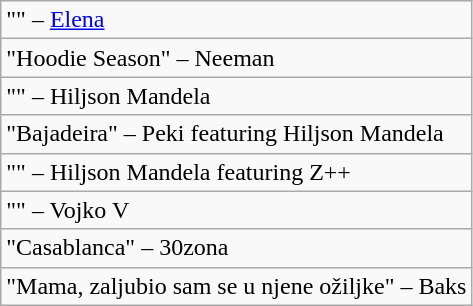<table class="wikitable mw-collapsible mw-collapsed">
<tr>
<td>"" – <a href='#'>Elena</a></td>
</tr>
<tr>
<td>"Hoodie Season" – Neeman</td>
</tr>
<tr>
<td>"" – Hiljson Mandela</td>
</tr>
<tr>
<td>"Bajadeira" – Peki featuring Hiljson Mandela</td>
</tr>
<tr>
<td>"" – Hiljson Mandela featuring Z++</td>
</tr>
<tr>
<td>"" – Vojko V</td>
</tr>
<tr>
<td>"Casablanca" – 30zona</td>
</tr>
<tr>
<td>"Mama, zaljubio sam se u njene ožiljke" – Baks</td>
</tr>
</table>
